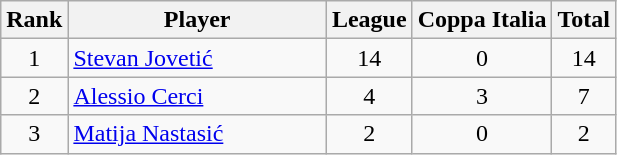<table class="wikitable" style="text-align:center">
<tr>
<th>Rank</th>
<th style="width:165px;">Player</th>
<th>League</th>
<th>Coppa Italia</th>
<th>Total</th>
</tr>
<tr>
<td>1</td>
<td align="left"> <a href='#'>Stevan Jovetić</a></td>
<td>14</td>
<td>0</td>
<td>14</td>
</tr>
<tr>
<td>2</td>
<td align="left"> <a href='#'>Alessio Cerci</a></td>
<td>4</td>
<td>3</td>
<td>7</td>
</tr>
<tr>
<td>3</td>
<td align="left"> <a href='#'>Matija Nastasić</a></td>
<td>2</td>
<td>0</td>
<td>2</td>
</tr>
</table>
